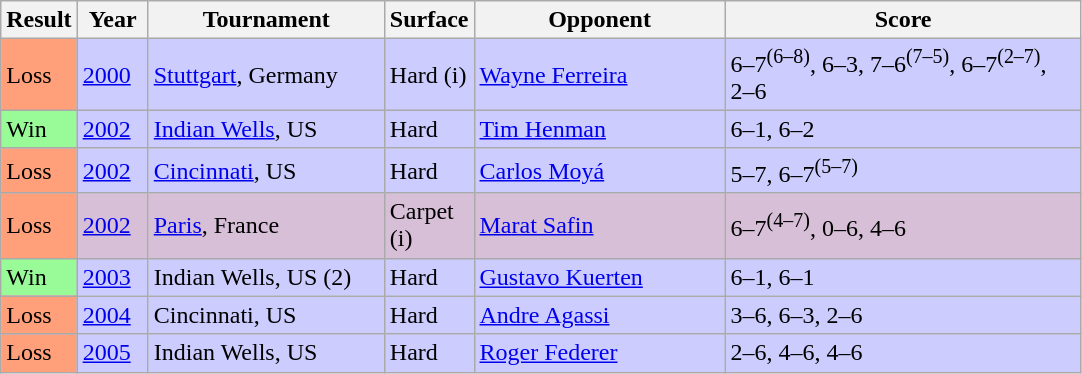<table class="sortable wikitable">
<tr>
<th style="width:40px">Result</th>
<th style="width:40px">Year</th>
<th style="width:150px">Tournament</th>
<th style="width:50px">Surface</th>
<th style="width:160px">Opponent</th>
<th style="width:230px"  class="unsortable">Score</th>
</tr>
<tr style="background:#ccf;">
<td style="background:#ffa07a;">Loss</td>
<td><a href='#'>2000</a></td>
<td><a href='#'>Stuttgart</a>, Germany</td>
<td>Hard (i)</td>
<td> <a href='#'>Wayne Ferreira</a></td>
<td>6–7<sup>(6–8)</sup>, 6–3, 7–6<sup>(7–5)</sup>, 6–7<sup>(2–7)</sup>, 2–6</td>
</tr>
<tr style="background:#ccf;">
<td style="background:#98fb98;">Win</td>
<td><a href='#'>2002</a></td>
<td><a href='#'>Indian Wells</a>, US</td>
<td>Hard</td>
<td> <a href='#'>Tim Henman</a></td>
<td>6–1, 6–2</td>
</tr>
<tr style="background:#ccf;">
<td style="background:#ffa07a;">Loss</td>
<td><a href='#'>2002</a></td>
<td><a href='#'>Cincinnati</a>, US</td>
<td>Hard</td>
<td> <a href='#'>Carlos Moyá</a></td>
<td>5–7, 6–7<sup>(5–7)</sup></td>
</tr>
<tr bgcolor=thistle>
<td style="background:#ffa07a;">Loss</td>
<td><a href='#'>2002</a></td>
<td><a href='#'>Paris</a>, France</td>
<td>Carpet (i)</td>
<td> <a href='#'>Marat Safin</a></td>
<td>6–7<sup>(4–7)</sup>, 0–6, 4–6</td>
</tr>
<tr style="background:#ccf;">
<td style="background:#98fb98;">Win</td>
<td><a href='#'>2003</a></td>
<td>Indian Wells, US (2)</td>
<td>Hard</td>
<td> <a href='#'>Gustavo Kuerten</a></td>
<td>6–1, 6–1</td>
</tr>
<tr style="background:#ccf;">
<td style="background:#ffa07a;">Loss</td>
<td><a href='#'>2004</a></td>
<td>Cincinnati, US</td>
<td>Hard</td>
<td> <a href='#'>Andre Agassi</a></td>
<td>3–6, 6–3, 2–6</td>
</tr>
<tr style="background:#ccf;">
<td style="background:#ffa07a;">Loss</td>
<td><a href='#'>2005</a></td>
<td>Indian Wells, US</td>
<td>Hard</td>
<td> <a href='#'>Roger Federer</a></td>
<td>2–6, 4–6, 4–6</td>
</tr>
</table>
